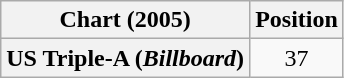<table class="wikitable plainrowheaders" style="text-align:center">
<tr>
<th scope="col">Chart (2005)</th>
<th scope="col">Position</th>
</tr>
<tr>
<th scope="row">US Triple-A (<em>Billboard</em>)</th>
<td>37</td>
</tr>
</table>
